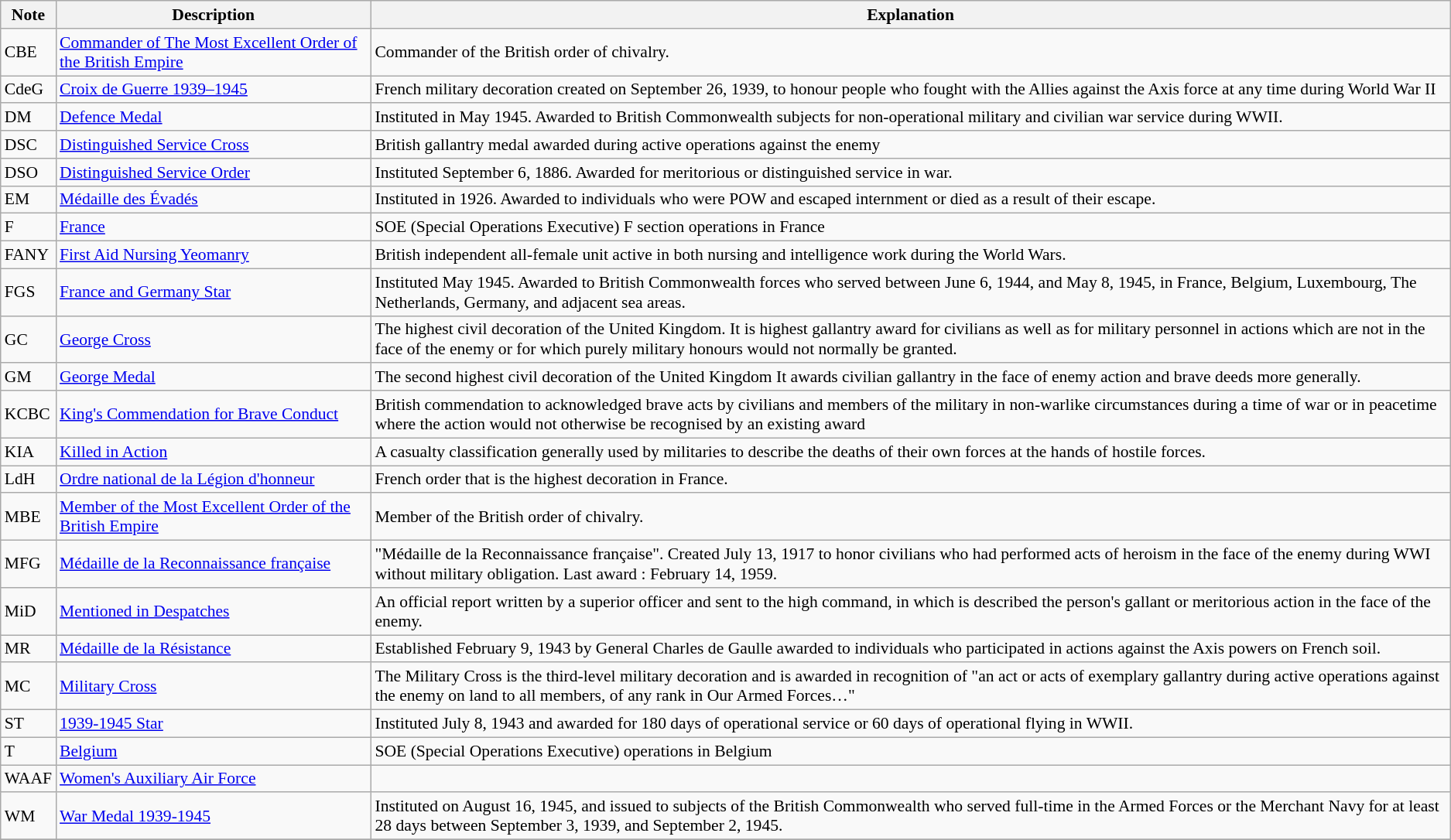<table class="wikitable" style="font-size:90%;">
<tr>
<th>Note</th>
<th>Description</th>
<th>Explanation</th>
</tr>
<tr>
<td>CBE</td>
<td><a href='#'>Commander of The Most Excellent Order of the British Empire</a></td>
<td>Commander of the British order of chivalry.</td>
</tr>
<tr>
<td>CdeG</td>
<td><a href='#'>Croix de Guerre 1939–1945</a></td>
<td>French military decoration created on September 26, 1939, to honour people who fought with the Allies against the Axis force at any time during World War II</td>
</tr>
<tr>
<td>DM</td>
<td><a href='#'>Defence Medal</a></td>
<td>Instituted in May 1945. Awarded to British Commonwealth subjects for non-operational military and civilian war service during WWII.</td>
</tr>
<tr>
<td>DSC</td>
<td><a href='#'>Distinguished Service Cross</a></td>
<td>British gallantry medal awarded during active operations against the enemy</td>
</tr>
<tr>
<td>DSO</td>
<td><a href='#'>Distinguished Service Order</a></td>
<td>Instituted September 6, 1886. Awarded for meritorious or distinguished service in war.</td>
</tr>
<tr>
<td>EM</td>
<td><a href='#'>Médaille des Évadés</a></td>
<td>Instituted in 1926. Awarded to individuals who were POW and escaped internment or died as a result of their escape.</td>
</tr>
<tr>
<td>F</td>
<td><a href='#'>France</a></td>
<td>SOE (Special Operations Executive) F section operations in France</td>
</tr>
<tr>
<td>FANY</td>
<td><a href='#'>First Aid Nursing Yeomanry</a></td>
<td>British independent all-female unit active in both nursing and intelligence work during the World Wars.</td>
</tr>
<tr>
<td>FGS</td>
<td><a href='#'>France and Germany Star</a></td>
<td>Instituted May 1945. Awarded to British Commonwealth forces who served between June 6, 1944, and May 8, 1945, in France, Belgium, Luxembourg, The Netherlands, Germany, and adjacent sea areas.</td>
</tr>
<tr>
<td>GC</td>
<td><a href='#'>George Cross</a></td>
<td>The highest civil decoration of the United Kingdom. It is highest gallantry award for civilians as well as for military personnel in actions which are not in the face of the enemy or for which purely military honours would not normally be granted.</td>
</tr>
<tr>
<td>GM</td>
<td><a href='#'>George Medal</a></td>
<td>The second highest civil decoration of the United Kingdom It awards civilian gallantry in the face of enemy action and brave deeds more generally.</td>
</tr>
<tr>
<td>KCBC</td>
<td><a href='#'>King's Commendation for Brave Conduct</a></td>
<td>British commendation to acknowledged brave acts by civilians and members of the military in non-warlike circumstances during a time of war or in peacetime where the action would not otherwise be recognised by an existing award</td>
</tr>
<tr>
<td>KIA</td>
<td><a href='#'>Killed in Action</a></td>
<td>A casualty classification generally used by militaries to describe the deaths of their own forces at the hands of hostile forces.</td>
</tr>
<tr>
<td>LdH</td>
<td><a href='#'>Ordre national de la Légion d'honneur</a></td>
<td>French order that is the highest decoration in France.</td>
</tr>
<tr>
<td>MBE</td>
<td><a href='#'>Member of the Most Excellent Order of the British Empire</a></td>
<td>Member of the British order of chivalry.</td>
</tr>
<tr>
<td>MFG</td>
<td><a href='#'>Médaille de la Reconnaissance française</a></td>
<td>"Médaille de la Reconnaissance française". Created July 13, 1917 to honor civilians who had performed acts of heroism in the face of the enemy during WWI without military obligation. Last award : February 14, 1959.</td>
</tr>
<tr>
<td>MiD</td>
<td><a href='#'>Mentioned in Despatches</a></td>
<td>An official report written by a superior officer and sent to the high command, in which is described the person's gallant or meritorious action in the face of the enemy.</td>
</tr>
<tr>
<td>MR</td>
<td><a href='#'>Médaille de la Résistance</a></td>
<td>Established February 9, 1943 by General Charles de Gaulle awarded to individuals who participated in actions against the Axis powers on French soil.</td>
</tr>
<tr>
<td>MC</td>
<td><a href='#'>Military Cross</a></td>
<td>The Military Cross is the third-level military decoration and is awarded in recognition of "an act or acts of exemplary gallantry during active operations against the enemy on land to all members, of any rank in Our Armed Forces…"</td>
</tr>
<tr>
<td>ST</td>
<td><a href='#'>1939-1945 Star</a></td>
<td>Instituted July 8, 1943 and awarded for 180 days of operational service or 60 days of operational flying in WWII.</td>
</tr>
<tr>
<td>T</td>
<td><a href='#'>Belgium</a></td>
<td>SOE (Special Operations Executive) operations in Belgium</td>
</tr>
<tr>
<td>WAAF</td>
<td><a href='#'>Women's Auxiliary Air Force</a></td>
<td></td>
</tr>
<tr>
<td>WM</td>
<td><a href='#'>War Medal 1939-1945</a></td>
<td>Instituted on August 16, 1945, and issued to subjects of the British Commonwealth who served full-time in the Armed Forces or the Merchant Navy for at least 28 days between September 3, 1939, and September 2, 1945.</td>
</tr>
<tr>
</tr>
</table>
